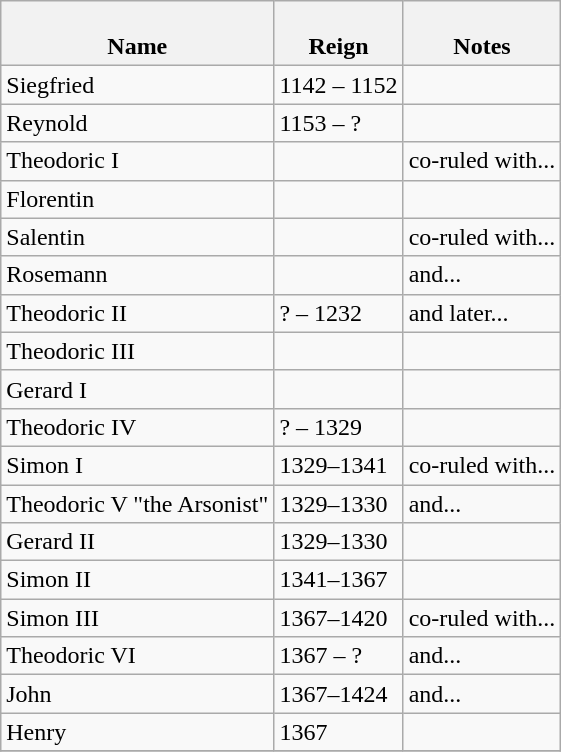<table class="wikitable">
<tr>
<th><br>Name</th>
<th><br>Reign</th>
<th><br>Notes</th>
</tr>
<tr>
<td>Siegfried</td>
<td>1142 – 1152</td>
<td></td>
</tr>
<tr>
<td>Reynold</td>
<td>1153 – ?</td>
<td></td>
</tr>
<tr>
<td>Theodoric I</td>
<td></td>
<td>co-ruled with...</td>
</tr>
<tr>
<td>Florentin</td>
<td></td>
<td></td>
</tr>
<tr>
<td>Salentin</td>
<td></td>
<td>co-ruled with...</td>
</tr>
<tr>
<td>Rosemann</td>
<td></td>
<td>and...</td>
</tr>
<tr>
<td>Theodoric II</td>
<td>? – 1232</td>
<td>and later...</td>
</tr>
<tr>
<td>Theodoric III</td>
<td></td>
<td></td>
</tr>
<tr>
<td>Gerard I</td>
<td></td>
<td></td>
</tr>
<tr>
<td>Theodoric IV</td>
<td>? – 1329</td>
<td></td>
</tr>
<tr>
<td>Simon I</td>
<td>1329–1341</td>
<td>co-ruled with...</td>
</tr>
<tr>
<td>Theodoric V "the Arsonist"</td>
<td>1329–1330</td>
<td>and...</td>
</tr>
<tr>
<td>Gerard II</td>
<td>1329–1330</td>
<td></td>
</tr>
<tr>
<td>Simon II</td>
<td>1341–1367</td>
<td></td>
</tr>
<tr>
<td>Simon III</td>
<td>1367–1420</td>
<td>co-ruled with...</td>
</tr>
<tr>
<td>Theodoric VI</td>
<td>1367 – ?</td>
<td>and...</td>
</tr>
<tr>
<td>John</td>
<td>1367–1424</td>
<td>and...</td>
</tr>
<tr>
<td>Henry</td>
<td>1367</td>
<td></td>
</tr>
<tr>
</tr>
</table>
